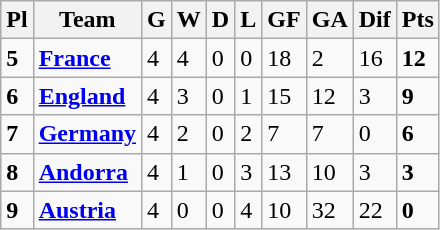<table class="wikitable">
<tr>
<th>Pl</th>
<th>Team</th>
<th>G</th>
<th>W</th>
<th>D</th>
<th>L</th>
<th>GF</th>
<th>GA</th>
<th>Dif</th>
<th>Pts</th>
</tr>
<tr>
<td><strong>5</strong></td>
<td><strong><a href='#'>France</a></strong></td>
<td>4</td>
<td>4</td>
<td>0</td>
<td>0</td>
<td>18</td>
<td>2</td>
<td>16</td>
<td><strong>12</strong></td>
</tr>
<tr>
<td><strong>6</strong></td>
<td><strong><a href='#'>England</a></strong></td>
<td>4</td>
<td>3</td>
<td>0</td>
<td>1</td>
<td>15</td>
<td>12</td>
<td>3</td>
<td><strong>9</strong></td>
</tr>
<tr>
<td><strong>7</strong></td>
<td><strong><a href='#'>Germany</a></strong></td>
<td>4</td>
<td>2</td>
<td>0</td>
<td>2</td>
<td>7</td>
<td>7</td>
<td>0</td>
<td><strong>6</strong></td>
</tr>
<tr>
<td><strong>8</strong></td>
<td><strong><a href='#'>Andorra</a></strong></td>
<td>4</td>
<td>1</td>
<td>0</td>
<td>3</td>
<td>13</td>
<td>10</td>
<td>3</td>
<td><strong>3</strong></td>
</tr>
<tr>
<td><strong>9</strong></td>
<td><strong><a href='#'>Austria</a></strong></td>
<td>4</td>
<td>0</td>
<td>0</td>
<td>4</td>
<td>10</td>
<td>32</td>
<td>22</td>
<td><strong>0</strong></td>
</tr>
</table>
